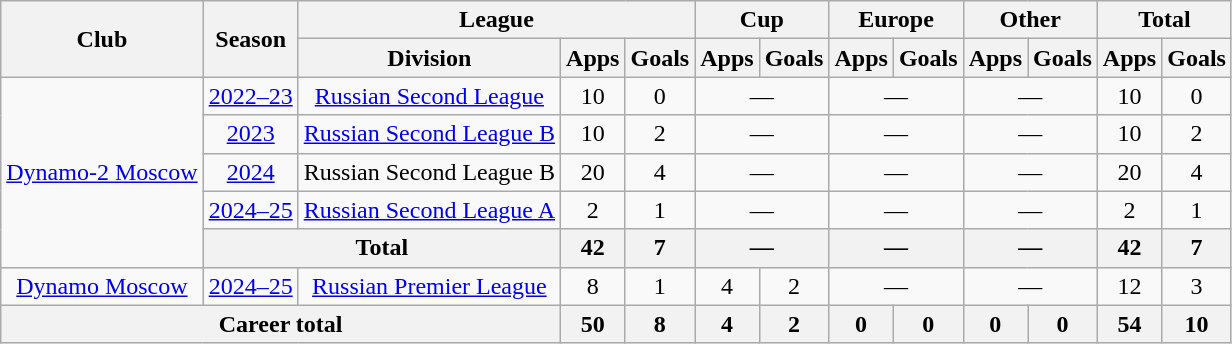<table class="wikitable" style="text-align: center;">
<tr>
<th rowspan="2">Club</th>
<th rowspan="2">Season</th>
<th colspan="3">League</th>
<th colspan="2">Cup</th>
<th colspan="2">Europe</th>
<th colspan="2">Other</th>
<th colspan="2">Total</th>
</tr>
<tr>
<th>Division</th>
<th>Apps</th>
<th>Goals</th>
<th>Apps</th>
<th>Goals</th>
<th>Apps</th>
<th>Goals</th>
<th>Apps</th>
<th>Goals</th>
<th>Apps</th>
<th>Goals</th>
</tr>
<tr>
<td rowspan="5"><a href='#'>Dynamo-2 Moscow</a></td>
<td><a href='#'>2022–23</a></td>
<td><a href='#'>Russian Second League</a></td>
<td>10</td>
<td>0</td>
<td colspan="2">—</td>
<td colspan="2">—</td>
<td colspan="2">—</td>
<td>10</td>
<td>0</td>
</tr>
<tr>
<td><a href='#'>2023</a></td>
<td><a href='#'>Russian Second League B</a></td>
<td>10</td>
<td>2</td>
<td colspan="2">—</td>
<td colspan="2">—</td>
<td colspan="2">—</td>
<td>10</td>
<td>2</td>
</tr>
<tr>
<td><a href='#'>2024</a></td>
<td>Russian Second League B</td>
<td>20</td>
<td>4</td>
<td colspan="2">—</td>
<td colspan="2">—</td>
<td colspan="2">—</td>
<td>20</td>
<td>4</td>
</tr>
<tr>
<td><a href='#'>2024–25</a></td>
<td><a href='#'>Russian Second League A</a></td>
<td>2</td>
<td>1</td>
<td colspan="2">—</td>
<td colspan="2">—</td>
<td colspan="2">—</td>
<td>2</td>
<td>1</td>
</tr>
<tr>
<th colspan="2">Total</th>
<th>42</th>
<th>7</th>
<th colspan="2">—</th>
<th colspan="2">—</th>
<th colspan="2">—</th>
<th>42</th>
<th>7</th>
</tr>
<tr>
<td><a href='#'>Dynamo Moscow</a></td>
<td><a href='#'>2024–25</a></td>
<td><a href='#'>Russian Premier League</a></td>
<td>8</td>
<td>1</td>
<td>4</td>
<td>2</td>
<td colspan="2">—</td>
<td colspan="2">—</td>
<td>12</td>
<td>3</td>
</tr>
<tr>
<th colspan="3">Career total</th>
<th>50</th>
<th>8</th>
<th>4</th>
<th>2</th>
<th>0</th>
<th>0</th>
<th>0</th>
<th>0</th>
<th>54</th>
<th>10</th>
</tr>
</table>
